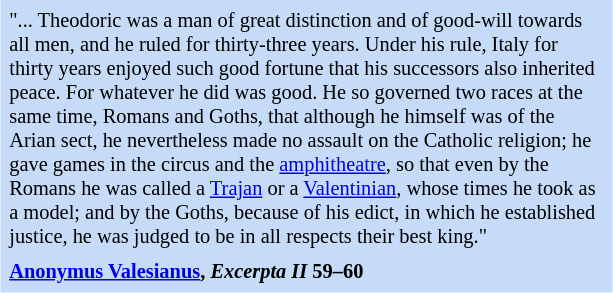<table class="toccolours" style="float: right; margin-left: 1em; margin-right: 2em; font-size: 85%; background:#c6dbf7; color:black; width:30em; max-width: 40%;" cellspacing="5">
<tr>
<td style="text-align: left;">"... Theodoric was a man of great distinction and of good-will towards all men, and he ruled for thirty-three years. Under his rule, Italy for thirty years enjoyed such good fortune that his successors also inherited peace. For whatever he did was good. He so governed two races at the same time, Romans and Goths, that although he himself was of the Arian sect, he nevertheless made no assault on the Catholic religion; he gave games in the circus and the <a href='#'>amphitheatre</a>, so that even by the Romans he was called a <a href='#'>Trajan</a> or a <a href='#'>Valentinian</a>, whose times he took as a model; and by the Goths, because of his edict, in which he established justice, he was judged to be in all respects their best king."</td>
</tr>
<tr>
<td style="text-align: left;"><strong><a href='#'>Anonymus Valesianus</a>, <em>Excerpta II</em> 59–60</strong></td>
</tr>
</table>
